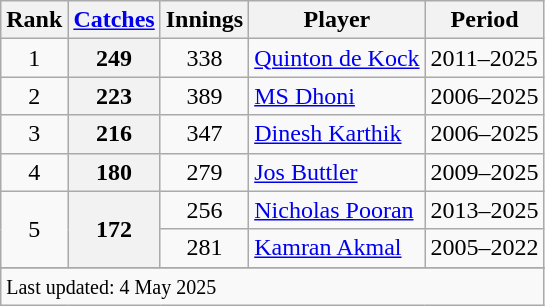<table class="wikitable sortable" style="text-align:centre;">
<tr>
<th scope="col">Rank</th>
<th scope="col"><a href='#'>Catches</a></th>
<th scope="col">Innings</th>
<th scope="col">Player</th>
<th scope="col">Period</th>
</tr>
<tr>
<td align=center>1</td>
<th>249</th>
<td style="text-align:center;">338</td>
<td> <a href='#'>Quinton de Kock</a></td>
<td>2011–2025</td>
</tr>
<tr>
<td align=center>2</td>
<th>223</th>
<td style="text-align:center;">389</td>
<td> <a href='#'>MS Dhoni</a></td>
<td>2006–2025</td>
</tr>
<tr>
<td align=center>3</td>
<th>216</th>
<td style="text-align:center;">347</td>
<td> <a href='#'>Dinesh Karthik</a></td>
<td>2006–2025</td>
</tr>
<tr>
<td align=center>4</td>
<th>180</th>
<td style="text-align:center;">279</td>
<td> <a href='#'>Jos Buttler</a></td>
<td>2009–2025</td>
</tr>
<tr>
<td align=center rowspan=2>5</td>
<th rowspan=2>172</th>
<td style="text-align:center;">256</td>
<td> <a href='#'>Nicholas Pooran</a></td>
<td>2013–2025</td>
</tr>
<tr>
<td style="text-align:center;">281</td>
<td> <a href='#'>Kamran Akmal</a></td>
<td>2005–2022</td>
</tr>
<tr>
</tr>
<tr class="sortbottom">
<td scope="row" colspan=5><small>Last updated: 4 May 2025</small></td>
</tr>
</table>
